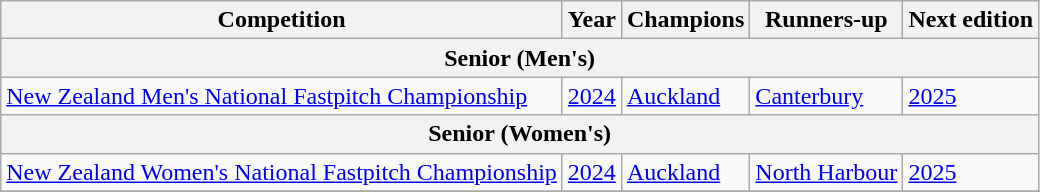<table class="wikitable sortable">
<tr>
<th>Competition</th>
<th>Year</th>
<th>Champions</th>
<th>Runners-up</th>
<th>Next edition</th>
</tr>
<tr>
<th colspan=6>Senior (Men's)</th>
</tr>
<tr>
<td><a href='#'>New Zealand Men's National Fastpitch Championship</a></td>
<td><a href='#'>2024</a></td>
<td><a href='#'>Auckland</a></td>
<td><a href='#'>Canterbury</a></td>
<td><a href='#'>2025</a></td>
</tr>
<tr>
<th colspan=6>Senior (Women's)</th>
</tr>
<tr>
<td><a href='#'>New Zealand Women's National Fastpitch Championship</a></td>
<td><a href='#'>2024</a></td>
<td><a href='#'>Auckland</a></td>
<td><a href='#'>North Harbour</a></td>
<td><a href='#'>2025</a></td>
</tr>
<tr>
</tr>
</table>
